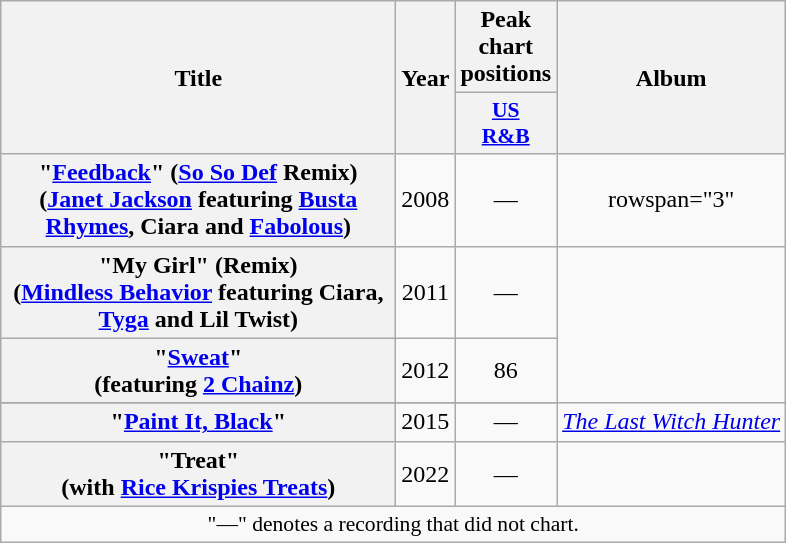<table class="wikitable plainrowheaders" style="text-align:center;">
<tr>
<th scope="col" rowspan="2" style="width:16em;">Title</th>
<th scope="col" rowspan="2">Year</th>
<th scope="col" colspan="1">Peak chart positions</th>
<th scope="col" rowspan="2">Album</th>
</tr>
<tr>
<th scope="col" style="width:3em;font-size:90%;"><a href='#'>US<br>R&B</a><br></th>
</tr>
<tr>
<th scope="row">"<a href='#'>Feedback</a>" (<a href='#'>So So Def</a> Remix)<br><span>(<a href='#'>Janet Jackson</a> featuring <a href='#'>Busta Rhymes</a>, Ciara and <a href='#'>Fabolous</a>)</span></th>
<td>2008</td>
<td>—</td>
<td>rowspan="3" </td>
</tr>
<tr>
<th scope="row">"My Girl" (Remix)<br><span>(<a href='#'>Mindless Behavior</a> featuring Ciara, <a href='#'>Tyga</a> and Lil Twist)</span></th>
<td>2011</td>
<td>—</td>
</tr>
<tr>
<th scope="row">"<a href='#'>Sweat</a>"<br><span>(featuring <a href='#'>2 Chainz</a>)</span></th>
<td>2012</td>
<td>86</td>
</tr>
<tr>
</tr>
<tr>
<th scope="row">"<a href='#'>Paint It, Black</a>"</th>
<td>2015</td>
<td>—</td>
<td><em><a href='#'>The Last Witch Hunter</a></em></td>
</tr>
<tr>
<th scope="row">"Treat"<br><span>(with <a href='#'>Rice Krispies Treats</a>)</span></th>
<td>2022</td>
<td>—</td>
<td></td>
</tr>
<tr>
<td colspan="14" style="font-size:90%">"—" denotes a recording that did not chart.</td>
</tr>
</table>
